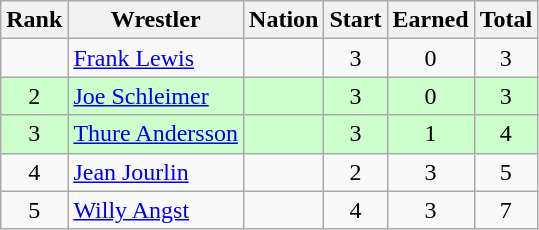<table class="wikitable sortable" style="text-align:center;">
<tr>
<th>Rank</th>
<th>Wrestler</th>
<th>Nation</th>
<th>Start</th>
<th>Earned</th>
<th>Total</th>
</tr>
<tr>
<td></td>
<td align=left><a href='#'>Frank Lewis</a></td>
<td align=left></td>
<td>3</td>
<td>0</td>
<td>3</td>
</tr>
<tr style="background:#cfc;">
<td>2</td>
<td align=left><a href='#'>Joe Schleimer</a></td>
<td align=left></td>
<td>3</td>
<td>0</td>
<td>3</td>
</tr>
<tr style="background:#cfc;">
<td>3</td>
<td align=left><a href='#'>Thure Andersson</a></td>
<td align=left></td>
<td>3</td>
<td>1</td>
<td>4</td>
</tr>
<tr>
<td>4</td>
<td align=left><a href='#'>Jean Jourlin</a></td>
<td align=left></td>
<td>2</td>
<td>3</td>
<td>5</td>
</tr>
<tr>
<td>5</td>
<td align=left><a href='#'>Willy Angst</a></td>
<td align=left></td>
<td>4</td>
<td>3</td>
<td>7</td>
</tr>
</table>
